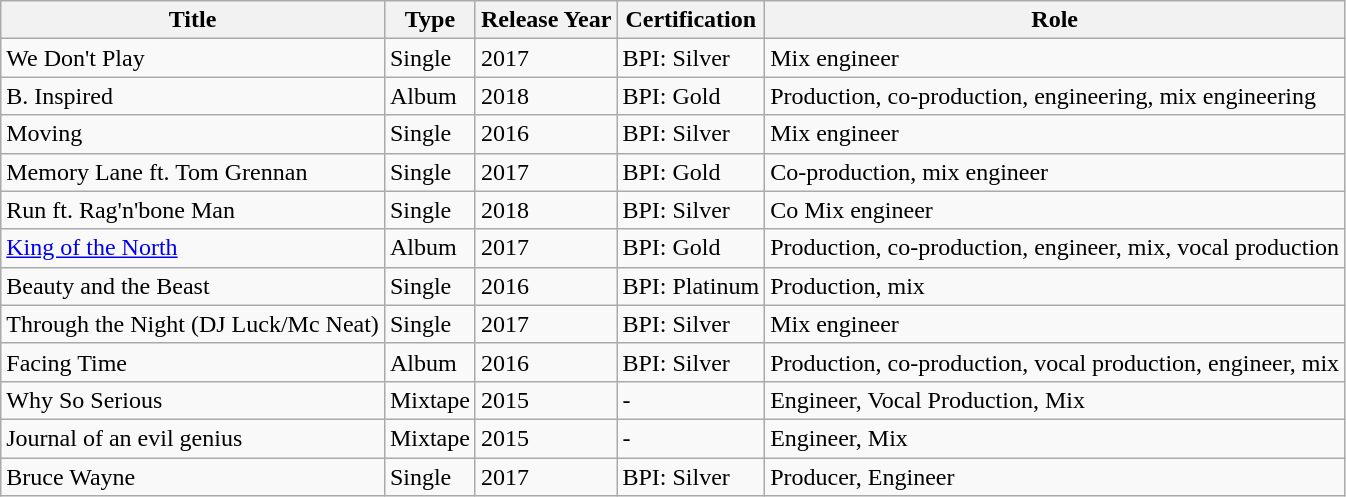<table class="wikitable sortable">
<tr>
<th>Title</th>
<th>Type</th>
<th>Release Year</th>
<th>Certification</th>
<th>Role</th>
</tr>
<tr>
<td>We Don't Play</td>
<td>Single</td>
<td>2017</td>
<td>BPI: Silver</td>
<td>Mix engineer</td>
</tr>
<tr>
<td>B. Inspired</td>
<td>Album</td>
<td>2018</td>
<td>BPI: Gold</td>
<td>Production, co-production, engineering, mix engineering</td>
</tr>
<tr>
<td>Moving</td>
<td>Single</td>
<td>2016</td>
<td>BPI: Silver</td>
<td>Mix engineer</td>
</tr>
<tr>
<td>Memory Lane ft. Tom Grennan</td>
<td>Single</td>
<td>2017</td>
<td>BPI: Gold</td>
<td>Co-production, mix engineer</td>
</tr>
<tr>
<td>Run ft. Rag'n'bone Man</td>
<td>Single</td>
<td>2018</td>
<td>BPI: Silver</td>
<td>Co Mix engineer</td>
</tr>
<tr>
<td><a href='#'>King of the North</a></td>
<td>Album</td>
<td>2017</td>
<td>BPI: Gold</td>
<td>Production, co-production, engineer, mix, vocal production</td>
</tr>
<tr>
<td>Beauty and the Beast</td>
<td>Single</td>
<td>2016</td>
<td>BPI: Platinum</td>
<td>Production, mix</td>
</tr>
<tr>
<td>Through the Night (DJ Luck/Mc Neat)</td>
<td>Single</td>
<td>2017</td>
<td>BPI: Silver</td>
<td>Mix engineer</td>
</tr>
<tr>
<td>Facing Time</td>
<td>Album</td>
<td>2016</td>
<td>BPI: Silver</td>
<td>Production, co-production, vocal production, engineer, mix</td>
</tr>
<tr>
<td>Why So Serious</td>
<td>Mixtape</td>
<td>2015</td>
<td>-</td>
<td>Engineer, Vocal Production, Mix</td>
</tr>
<tr>
<td>Journal of an evil genius</td>
<td>Mixtape</td>
<td>2015</td>
<td>-</td>
<td>Engineer, Mix</td>
</tr>
<tr>
<td>Bruce Wayne</td>
<td>Single</td>
<td>2017</td>
<td>BPI: Silver</td>
<td>Producer, Engineer</td>
</tr>
</table>
